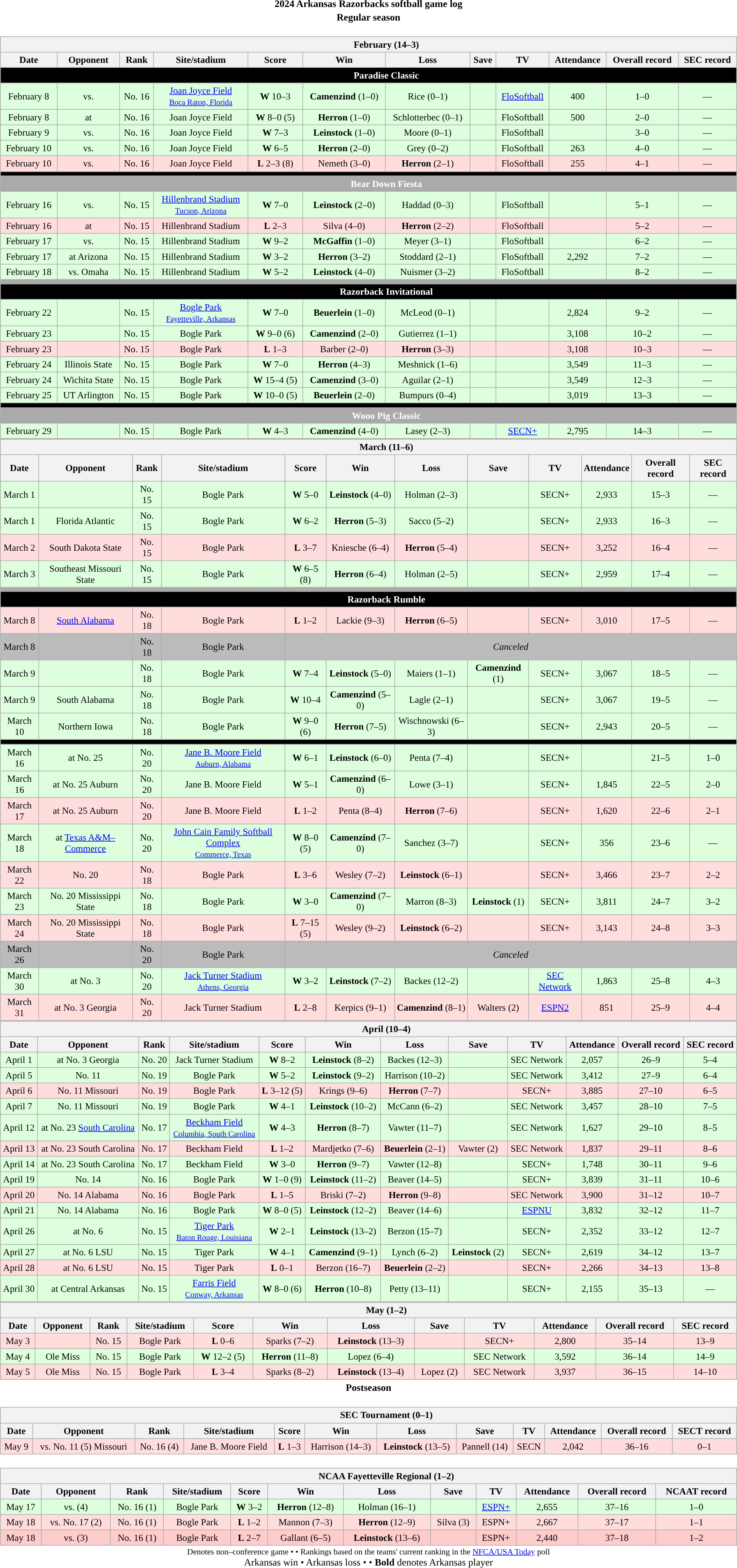<table class="toccolours" width=95% style="clear:both; margin:1.5em auto; text-align:center;">
<tr>
<th colspan=2>2024 Arkansas Razorbacks softball game log</th>
</tr>
<tr>
<th colspan=2>Regular season</th>
</tr>
<tr valign="top">
<td><br><table class="wikitable collapsible collapsed" style="margin:auto; width:100%; text-align:center; font-size:95%">
<tr>
<th colspan=12 style="padding-left:4em;">February (14–3)</th>
</tr>
<tr>
<th>Date</th>
<th>Opponent</th>
<th>Rank</th>
<th>Site/stadium</th>
<th>Score</th>
<th>Win</th>
<th>Loss</th>
<th>Save</th>
<th>TV</th>
<th>Attendance</th>
<th>Overall record</th>
<th>SEC record</th>
</tr>
<tr>
<th colspan=12 style="padding-left:4em;background:#000000; color:white">Paradise Classic</th>
</tr>
<tr align="center" bgcolor="#ddffdd">
<td>February 8</td>
<td>vs. </td>
<td>No. 16</td>
<td><a href='#'>Joan Joyce Field</a><br><small><a href='#'>Boca Raton, Florida</a></small></td>
<td><strong>W</strong> 10–3</td>
<td><strong>Camenzind</strong> (1–0)</td>
<td>Rice (0–1)</td>
<td></td>
<td><a href='#'>FloSoftball</a></td>
<td>400</td>
<td>1–0</td>
<td>—</td>
</tr>
<tr align="center" bgcolor="#ddffdd">
<td>February 8</td>
<td>at </td>
<td>No. 16</td>
<td>Joan Joyce Field</td>
<td><strong>W</strong> 8–0 (5)</td>
<td><strong>Herron</strong> (1–0)</td>
<td>Schlotterbec (0–1)</td>
<td></td>
<td>FloSoftball</td>
<td>500</td>
<td>2–0</td>
<td>—</td>
</tr>
<tr align="center" bgcolor="#ddffdd">
<td>February 9</td>
<td>vs. </td>
<td>No. 16</td>
<td>Joan Joyce Field</td>
<td><strong>W</strong> 7–3</td>
<td><strong>Leinstock</strong> (1–0)</td>
<td>Moore (0–1)</td>
<td></td>
<td>FloSoftball</td>
<td></td>
<td>3–0</td>
<td>—</td>
</tr>
<tr align="center" bgcolor="#ddffdd">
<td>February 10</td>
<td>vs. </td>
<td>No. 16</td>
<td>Joan Joyce Field</td>
<td><strong>W</strong> 6–5</td>
<td><strong>Herron</strong> (2–0)</td>
<td>Grey (0–2)</td>
<td></td>
<td>FloSoftball</td>
<td>263</td>
<td>4–0</td>
<td>—</td>
</tr>
<tr align="center" bgcolor="#ffdddd">
<td>February 10</td>
<td>vs. </td>
<td>No. 16</td>
<td>Joan Joyce Field</td>
<td><strong>L</strong> 2–3 (8)</td>
<td>Nemeth (3–0)</td>
<td><strong>Herron</strong> (2–1)</td>
<td></td>
<td>FloSoftball</td>
<td>255</td>
<td>4–1</td>
<td>—</td>
</tr>
<tr>
<th colspan=12 style="padding-left:4em;background:#000000; color:white"></th>
</tr>
<tr>
<th colspan=12 style="padding-left:4em;background:#aaaaaa; color:white">Bear Down Fiesta</th>
</tr>
<tr align="center" bgcolor="#ddffdd">
<td>February 16</td>
<td>vs. </td>
<td>No. 15</td>
<td><a href='#'>Hillenbrand Stadium</a><br><small><a href='#'>Tucson, Arizona</a></small></td>
<td><strong>W</strong> 7–0</td>
<td><strong>Leinstock</strong> (2–0)</td>
<td>Haddad (0–3)</td>
<td></td>
<td>FloSoftball</td>
<td></td>
<td>5–1</td>
<td>—</td>
</tr>
<tr align="center" bgcolor="#ffdddd">
<td>February 16</td>
<td>at </td>
<td>No. 15</td>
<td>Hillenbrand Stadium</td>
<td><strong>L</strong> 2–3</td>
<td>Silva (4–0)</td>
<td><strong>Herron</strong> (2–2)</td>
<td></td>
<td>FloSoftball</td>
<td></td>
<td>5–2</td>
<td>—</td>
</tr>
<tr align="center" bgcolor="#ddffdd">
<td>February 17</td>
<td>vs. </td>
<td>No. 15</td>
<td>Hillenbrand Stadium</td>
<td><strong>W</strong> 9–2</td>
<td><strong>McGaffin</strong> (1–0)</td>
<td>Meyer (3–1)</td>
<td></td>
<td>FloSoftball</td>
<td></td>
<td>6–2</td>
<td>—</td>
</tr>
<tr align="center" bgcolor="#ddffdd">
<td>February 17</td>
<td>at Arizona</td>
<td>No. 15</td>
<td>Hillenbrand Stadium</td>
<td><strong>W</strong> 3–2</td>
<td><strong>Herron</strong> (3–2)</td>
<td>Stoddard (2–1)</td>
<td></td>
<td>FloSoftball</td>
<td>2,292</td>
<td>7–2</td>
<td>—</td>
</tr>
<tr align="center" bgcolor="#ddffdd">
<td>February 18</td>
<td>vs. Omaha</td>
<td>No. 15</td>
<td>Hillenbrand Stadium</td>
<td><strong>W</strong> 5–2</td>
<td><strong>Leinstock</strong> (4–0)</td>
<td>Nuismer (3–2)</td>
<td></td>
<td>FloSoftball</td>
<td></td>
<td>8–2</td>
<td>—</td>
</tr>
<tr>
<th colspan=12 style="padding-left:4em;background:#aaaaaa; color:white"></th>
</tr>
<tr>
<th colspan=12 style="padding-left:4em;background:#000000; color:white">Razorback Invitational</th>
</tr>
<tr align="center" bgcolor="#ddffdd">
<td>February 22</td>
<td></td>
<td>No. 15</td>
<td><a href='#'>Bogle Park</a><br><small><a href='#'>Fayetteville, Arkansas</a></small></td>
<td><strong>W</strong> 7–0</td>
<td><strong>Beuerlein</strong> (1–0)</td>
<td>McLeod (0–1)</td>
<td></td>
<td></td>
<td>2,824</td>
<td>9–2</td>
<td>—</td>
</tr>
<tr align="center" bgcolor="#ddffdd">
<td>February 23</td>
<td></td>
<td>No. 15</td>
<td>Bogle Park</td>
<td><strong>W</strong> 9–0 (6)</td>
<td><strong>Camenzind</strong> (2–0)</td>
<td>Gutierrez (1–1)</td>
<td></td>
<td></td>
<td>3,108</td>
<td>10–2</td>
<td>—</td>
</tr>
<tr align="center" bgcolor="#ffdddd">
<td>February 23</td>
<td></td>
<td>No. 15</td>
<td>Bogle Park</td>
<td><strong>L</strong> 1–3</td>
<td>Barber (2–0)</td>
<td><strong>Herron</strong> (3–3)</td>
<td></td>
<td></td>
<td>3,108</td>
<td>10–3</td>
<td>—</td>
</tr>
<tr align="center" bgcolor="#ddffdd">
<td>February 24</td>
<td>Illinois State</td>
<td>No. 15</td>
<td>Bogle Park</td>
<td><strong>W</strong> 7–0</td>
<td><strong>Herron</strong> (4–3)</td>
<td>Meshnick (1–6)</td>
<td></td>
<td></td>
<td>3,549</td>
<td>11–3</td>
<td>—</td>
</tr>
<tr align="center" bgcolor="#ddffdd">
<td>February 24</td>
<td>Wichita State</td>
<td>No. 15</td>
<td>Bogle Park</td>
<td><strong>W</strong> 15–4 (5)</td>
<td><strong>Camenzind</strong> (3–0)</td>
<td>Aguilar (2–1)</td>
<td></td>
<td></td>
<td>3,549</td>
<td>12–3</td>
<td>—</td>
</tr>
<tr align="center" bgcolor="#ddffdd">
<td>February 25</td>
<td>UT Arlington</td>
<td>No. 15</td>
<td>Bogle Park</td>
<td><strong>W</strong> 10–0 (5)</td>
<td><strong>Beuerlein</strong> (2–0)</td>
<td>Bumpurs (0–4)</td>
<td></td>
<td></td>
<td>3,019</td>
<td>13–3</td>
<td>—</td>
</tr>
<tr>
<th colspan=12 style="padding-left:4em;background:#000000; color:white"></th>
</tr>
<tr>
<th colspan=12 style="padding-left:4em;background:#aaaaaa; color:white">Wooo Pig Classic</th>
</tr>
<tr align="center" bgcolor="#ddffdd">
<td>February 29</td>
<td></td>
<td>No. 15</td>
<td>Bogle Park</td>
<td><strong>W</strong> 4–3</td>
<td><strong>Camenzind</strong> (4–0)</td>
<td>Lasey (2–3)</td>
<td></td>
<td><a href='#'>SECN+</a></td>
<td>2,795</td>
<td>14–3</td>
<td>—</td>
</tr>
<tr>
</tr>
</table>
<table class="wikitable collapsible collapsed" style="margin:auto; width:100%; text-align:center; font-size:95%">
<tr>
<th colspan=12 style="padding-left:4em;">March (11–6)</th>
</tr>
<tr>
<th>Date</th>
<th>Opponent</th>
<th>Rank</th>
<th>Site/stadium</th>
<th>Score</th>
<th>Win</th>
<th>Loss</th>
<th>Save</th>
<th>TV</th>
<th>Attendance</th>
<th>Overall record</th>
<th>SEC record</th>
</tr>
<tr align="center" bgcolor="#ddffdd">
<td>March 1</td>
<td></td>
<td>No. 15</td>
<td>Bogle Park</td>
<td><strong>W</strong> 5–0</td>
<td><strong>Leinstock</strong> (4–0)</td>
<td>Holman (2–3)</td>
<td></td>
<td>SECN+</td>
<td>2,933</td>
<td>15–3</td>
<td>—</td>
</tr>
<tr align="center" bgcolor="#ddffdd">
<td>March 1</td>
<td>Florida Atlantic</td>
<td>No. 15</td>
<td>Bogle Park</td>
<td><strong>W</strong> 6–2</td>
<td><strong>Herron</strong> (5–3)</td>
<td>Sacco (5–2)</td>
<td></td>
<td>SECN+</td>
<td>2,933</td>
<td>16–3</td>
<td>—</td>
</tr>
<tr align="center" bgcolor="#ffdddd">
<td>March 2</td>
<td>South Dakota State</td>
<td>No. 15</td>
<td>Bogle Park</td>
<td><strong>L</strong> 3–7</td>
<td>Kniesche (6–4)</td>
<td><strong>Herron</strong> (5–4)</td>
<td></td>
<td>SECN+</td>
<td>3,252</td>
<td>16–4</td>
<td>—</td>
</tr>
<tr align="center" bgcolor="#ddffdd">
<td>March 3</td>
<td>Southeast Missouri State</td>
<td>No. 15</td>
<td>Bogle Park</td>
<td><strong>W</strong> 6–5 (8)</td>
<td><strong>Herron</strong> (6–4)</td>
<td>Holman (2–5)</td>
<td></td>
<td>SECN+</td>
<td>2,959</td>
<td>17–4</td>
<td>—</td>
</tr>
<tr>
<th colspan=12 style="padding-left:4em;background:#aaaaaa; color:white"></th>
</tr>
<tr>
<th colspan=12 style="padding-left:4em;background:#000000; color:white">Razorback Rumble</th>
</tr>
<tr align="center" bgcolor="#ffdddd">
<td>March 8</td>
<td><a href='#'>South Alabama</a></td>
<td>No. 18</td>
<td>Bogle Park</td>
<td><strong>L</strong> 1–2</td>
<td>Lackie (9–3)</td>
<td><strong>Herron</strong> (6–5)</td>
<td></td>
<td>SECN+</td>
<td>3,010</td>
<td>17–5</td>
<td>—</td>
</tr>
<tr align="center" bgcolor="#bbbbbb">
<td>March 8</td>
<td></td>
<td>No. 18</td>
<td>Bogle Park</td>
<td colspan=8><em>Canceled</em></td>
</tr>
<tr align="center" bgcolor="#ddffdd">
<td>March 9</td>
<td></td>
<td>No. 18</td>
<td>Bogle Park</td>
<td><strong>W</strong> 7–4</td>
<td><strong>Leinstock</strong> (5–0)</td>
<td>Maiers (1–1)</td>
<td><strong>Camenzind</strong> (1)</td>
<td>SECN+</td>
<td>3,067</td>
<td>18–5</td>
<td>—</td>
</tr>
<tr align="center" bgcolor="#ddffdd">
<td>March 9</td>
<td>South Alabama</td>
<td>No. 18</td>
<td>Bogle Park</td>
<td><strong>W</strong> 10–4</td>
<td><strong>Camenzind</strong> (5–0)</td>
<td>Lagle (2–1)</td>
<td></td>
<td>SECN+</td>
<td>3,067</td>
<td>19–5</td>
<td>—</td>
</tr>
<tr align="center" bgcolor="#ddffdd">
<td>March 10</td>
<td>Northern Iowa</td>
<td>No. 18</td>
<td>Bogle Park</td>
<td><strong>W</strong> 9–0 (6)</td>
<td><strong>Herron</strong> (7–5)</td>
<td>Wischnowski (6–3)</td>
<td></td>
<td>SECN+</td>
<td>2,943</td>
<td>20–5</td>
<td>—</td>
</tr>
<tr>
<th colspan=12 style="padding-left:4em;background:#000000; color:white"></th>
</tr>
<tr align="center" bgcolor="#ddffdd">
<td>March 16</td>
<td>at No. 25 </td>
<td>No. 20</td>
<td><a href='#'>Jane B. Moore Field</a><br><small><a href='#'>Auburn, Alabama</a></small></td>
<td><strong>W</strong> 6–1</td>
<td><strong>Leinstock</strong> (6–0)</td>
<td>Penta (7–4)</td>
<td></td>
<td>SECN+</td>
<td></td>
<td>21–5</td>
<td>1–0</td>
</tr>
<tr align="center" bgcolor="#ddffdd">
<td>March 16</td>
<td>at No. 25 Auburn</td>
<td>No. 20</td>
<td>Jane B. Moore Field</td>
<td><strong>W</strong> 5–1</td>
<td><strong>Camenzind</strong> (6–0)</td>
<td>Lowe (3–1)</td>
<td></td>
<td>SECN+</td>
<td>1,845</td>
<td>22–5</td>
<td>2–0</td>
</tr>
<tr align="center" bgcolor="#ffdddd">
<td>March 17</td>
<td>at No. 25 Auburn</td>
<td>No. 20</td>
<td>Jane B. Moore Field</td>
<td><strong>L</strong> 1–2</td>
<td>Penta (8–4)</td>
<td><strong>Herron</strong> (7–6)</td>
<td></td>
<td>SECN+</td>
<td>1,620</td>
<td>22–6</td>
<td>2–1</td>
</tr>
<tr align="center" bgcolor="#ddffdd">
<td>March 18</td>
<td>at <a href='#'>Texas A&M–Commerce</a></td>
<td>No. 20</td>
<td><a href='#'>John Cain Family Softball Complex</a><br><small><a href='#'>Commerce, Texas</a></small></td>
<td><strong>W</strong> 8–0 (5)</td>
<td><strong>Camenzind</strong> (7–0)</td>
<td>Sanchez (3–7)</td>
<td></td>
<td>SECN+</td>
<td>356</td>
<td>23–6</td>
<td>—</td>
</tr>
<tr align="center" bgcolor="#ffdddd">
<td>March 22</td>
<td>No. 20 </td>
<td>No. 18</td>
<td>Bogle Park</td>
<td><strong>L</strong> 3–6</td>
<td>Wesley (7–2)</td>
<td><strong>Leinstock</strong> (6–1)</td>
<td></td>
<td>SECN+</td>
<td>3,466</td>
<td>23–7</td>
<td>2–2</td>
</tr>
<tr align="center" bgcolor="#ddffdd">
<td>March 23</td>
<td>No. 20 Mississippi State</td>
<td>No. 18</td>
<td>Bogle Park</td>
<td><strong>W</strong> 3–0</td>
<td><strong>Camenzind</strong> (7–0)</td>
<td>Marron (8–3)</td>
<td><strong>Leinstock</strong> (1)</td>
<td>SECN+</td>
<td>3,811</td>
<td>24–7</td>
<td>3–2</td>
</tr>
<tr align="center" bgcolor="#ffdddd">
<td>March 24</td>
<td>No. 20 Mississippi State</td>
<td>No. 18</td>
<td>Bogle Park</td>
<td><strong>L</strong> 7–15 (5)</td>
<td>Wesley (9–2)</td>
<td><strong>Leinstock</strong> (6–2)</td>
<td></td>
<td>SECN+</td>
<td>3,143</td>
<td>24–8</td>
<td>3–3</td>
</tr>
<tr align="center" bgcolor="#bbbbbb">
<td>March 26</td>
<td></td>
<td>No. 20</td>
<td>Bogle Park</td>
<td colspan=8><em>Canceled</em></td>
</tr>
<tr align="center" bgcolor="#ddffdd">
<td>March 30</td>
<td>at No. 3 </td>
<td>No. 20</td>
<td><a href='#'>Jack Turner Stadium</a><br><small><a href='#'>Athens, Georgia</a></small></td>
<td><strong>W</strong> 3–2</td>
<td><strong>Leinstock</strong> (7–2)</td>
<td>Backes (12–2)</td>
<td></td>
<td><a href='#'>SEC Network</a></td>
<td>1,863</td>
<td>25–8</td>
<td>4–3</td>
</tr>
<tr align="center" bgcolor="#ffdddd">
<td>March 31</td>
<td>at No. 3 Georgia</td>
<td>No. 20</td>
<td>Jack Turner Stadium</td>
<td><strong>L</strong> 2–8</td>
<td>Kerpics (9–1)</td>
<td><strong>Camenzind</strong> (8–1)</td>
<td>Walters (2)</td>
<td><a href='#'>ESPN2</a></td>
<td>851</td>
<td>25–9</td>
<td>4–4</td>
</tr>
</table>
<table class="wikitable collapsible collapsed" style="margin:auto; width:100%; text-align:center; font-size:95%">
<tr>
<th colspan=12 style="padding-left:4em;">April (10–4)</th>
</tr>
<tr>
<th>Date</th>
<th>Opponent</th>
<th>Rank</th>
<th>Site/stadium</th>
<th>Score</th>
<th>Win</th>
<th>Loss</th>
<th>Save</th>
<th>TV</th>
<th>Attendance</th>
<th>Overall record</th>
<th>SEC record</th>
</tr>
<tr align="center" bgcolor="#ddffdd">
<td>April 1</td>
<td>at No. 3 Georgia</td>
<td>No. 20</td>
<td>Jack Turner Stadium</td>
<td><strong>W</strong> 8–2</td>
<td><strong>Leinstock</strong> (8–2)</td>
<td>Backes (12–3)</td>
<td></td>
<td>SEC Network</td>
<td>2,057</td>
<td>26–9</td>
<td>5–4</td>
</tr>
<tr align="center" bgcolor="#ddffdd">
<td>April 5</td>
<td>No. 11 </td>
<td>No. 19</td>
<td>Bogle Park</td>
<td><strong>W</strong> 5–2</td>
<td><strong>Leinstock</strong> (9–2)</td>
<td>Harrison (10–2)</td>
<td></td>
<td>SEC Network</td>
<td>3,412</td>
<td>27–9</td>
<td>6–4</td>
</tr>
<tr align="center" bgcolor="#ffdddd">
<td>April 6</td>
<td>No. 11 Missouri</td>
<td>No. 19</td>
<td>Bogle Park</td>
<td><strong>L</strong> 3–12 (5)</td>
<td>Krings (9–6)</td>
<td><strong>Herron</strong> (7–7)</td>
<td></td>
<td>SECN+</td>
<td>3,885</td>
<td>27–10</td>
<td>6–5</td>
</tr>
<tr align="center" bgcolor="#ddffdd">
<td>April 7</td>
<td>No. 11 Missouri</td>
<td>No. 19</td>
<td>Bogle Park</td>
<td><strong>W</strong> 4–1</td>
<td><strong>Leinstock</strong> (10–2)</td>
<td>McCann (6–2)</td>
<td></td>
<td>SEC Network</td>
<td>3,457</td>
<td>28–10</td>
<td>7–5</td>
</tr>
<tr align="center" bgcolor="#ddffdd">
<td>April 12</td>
<td>at No. 23 <a href='#'>South Carolina</a></td>
<td>No. 17</td>
<td><a href='#'>Beckham Field</a><br><small><a href='#'>Columbia, South Carolina</a></small></td>
<td><strong>W</strong> 4–3</td>
<td><strong>Herron</strong> (8–7)</td>
<td>Vawter (11–7)</td>
<td></td>
<td>SEC Network</td>
<td>1,627</td>
<td>29–10</td>
<td>8–5</td>
</tr>
<tr align="center" bgcolor="#ffdddd">
<td>April 13</td>
<td>at No. 23 South Carolina</td>
<td>No. 17</td>
<td>Beckham Field</td>
<td><strong>L</strong> 1–2</td>
<td>Mardjetko (7–6)</td>
<td><strong>Beuerlein</strong> (2–1)</td>
<td>Vawter (2)</td>
<td>SEC Network</td>
<td>1,837</td>
<td>29–11</td>
<td>8–6</td>
</tr>
<tr align="center" bgcolor="#ddffdd">
<td>April 14</td>
<td>at No. 23 South Carolina</td>
<td>No. 17</td>
<td>Beckham Field</td>
<td><strong>W</strong> 3–0</td>
<td><strong>Herron</strong> (9–7)</td>
<td>Vawter (12–8)</td>
<td></td>
<td>SECN+</td>
<td>1,748</td>
<td>30–11</td>
<td>9–6</td>
</tr>
<tr align="center" bgcolor="#ddffdd">
<td>April 19</td>
<td>No. 14 </td>
<td>No. 16</td>
<td>Bogle Park</td>
<td><strong>W</strong> 1–0 (9)</td>
<td><strong>Leinstock</strong> (11–2)</td>
<td>Beaver (14–5)</td>
<td></td>
<td>SECN+</td>
<td>3,839</td>
<td>31–11</td>
<td>10–6</td>
</tr>
<tr align="center" bgcolor="#ffdddd">
<td>April 20</td>
<td>No. 14 Alabama</td>
<td>No. 16</td>
<td>Bogle Park</td>
<td><strong>L</strong> 1–5</td>
<td>Briski (7–2)</td>
<td><strong>Herron</strong> (9–8)</td>
<td></td>
<td>SEC Network</td>
<td>3,900</td>
<td>31–12</td>
<td>10–7</td>
</tr>
<tr align="center" bgcolor="#ddffdd">
<td>April 21</td>
<td>No. 14 Alabama</td>
<td>No. 16</td>
<td>Bogle Park</td>
<td><strong>W</strong> 8–0 (5)</td>
<td><strong>Leinstock</strong> (12–2)</td>
<td>Beaver (14–6)</td>
<td></td>
<td><a href='#'>ESPNU</a></td>
<td>3,832</td>
<td>32–12</td>
<td>11–7</td>
</tr>
<tr align="center" bgcolor="#ddffdd">
<td>April 26</td>
<td>at No. 6 </td>
<td>No. 15</td>
<td><a href='#'>Tiger Park</a><br><small><a href='#'>Baton Rouge, Louisiana</a></small></td>
<td><strong>W</strong> 2–1</td>
<td><strong>Leinstock</strong> (13–2)</td>
<td>Berzon (15–7)</td>
<td></td>
<td>SECN+</td>
<td>2,352</td>
<td>33–12</td>
<td>12–7</td>
</tr>
<tr align="center" bgcolor="#ddffdd">
<td>April 27</td>
<td>at No. 6 LSU</td>
<td>No. 15</td>
<td>Tiger Park</td>
<td><strong>W</strong> 4–1</td>
<td><strong>Camenzind</strong> (9–1)</td>
<td>Lynch (6–2)</td>
<td><strong>Leinstock</strong> (2)</td>
<td>SECN+</td>
<td>2,619</td>
<td>34–12</td>
<td>13–7</td>
</tr>
<tr align="center" bgcolor="#ffdddd">
<td>April 28</td>
<td>at No. 6 LSU</td>
<td>No. 15</td>
<td>Tiger Park</td>
<td><strong>L</strong> 0–1</td>
<td>Berzon (16–7)</td>
<td><strong>Beuerlein</strong> (2–2)</td>
<td></td>
<td>SECN+</td>
<td>2,266</td>
<td>34–13</td>
<td>13–8</td>
</tr>
<tr align="center" bgcolor="#ddffdd">
<td>April 30</td>
<td>at Central Arkansas</td>
<td>No. 15</td>
<td><a href='#'>Farris Field</a><br><small><a href='#'>Conway, Arkansas</a></small></td>
<td><strong>W</strong> 8–0 (6)</td>
<td><strong>Herron</strong> (10–8)</td>
<td>Petty (13–11)</td>
<td></td>
<td>SECN+</td>
<td>2,155</td>
<td>35–13</td>
<td>—</td>
</tr>
</table>
<table class="wikitable collapsible collapsed" style="margin:auto; width:100%; text-align:center; font-size:95%">
<tr>
<th colspan=12 style="padding-left:4em;">May (1–2)</th>
</tr>
<tr>
<th>Date</th>
<th>Opponent</th>
<th>Rank</th>
<th>Site/stadium</th>
<th>Score</th>
<th>Win</th>
<th>Loss</th>
<th>Save</th>
<th>TV</th>
<th>Attendance</th>
<th>Overall record</th>
<th>SEC record</th>
</tr>
<tr align="center" bgcolor="#ffdddd">
<td>May 3</td>
<td></td>
<td>No. 15</td>
<td>Bogle Park</td>
<td><strong>L</strong> 0–6</td>
<td>Sparks (7–2)</td>
<td><strong>Leinstock</strong> (13–3)</td>
<td></td>
<td>SECN+</td>
<td>2,800</td>
<td>35–14</td>
<td>13–9</td>
</tr>
<tr align="center" bgcolor="#ddffdd">
<td>May 4</td>
<td>Ole Miss</td>
<td>No. 15</td>
<td>Bogle Park</td>
<td><strong>W</strong> 12–2 (5)</td>
<td><strong>Herron</strong> (11–8)</td>
<td>Lopez (6–4)</td>
<td></td>
<td>SEC Network</td>
<td>3,592</td>
<td>36–14</td>
<td>14–9</td>
</tr>
<tr align="center" bgcolor="#ffdddd">
<td>May 5</td>
<td>Ole Miss</td>
<td>No. 15</td>
<td>Bogle Park</td>
<td><strong>L</strong> 3–4</td>
<td>Sparks (8–2)</td>
<td><strong>Leinstock</strong> (13–4)</td>
<td>Lopez (2)</td>
<td>SEC Network</td>
<td>3,937</td>
<td>36–15</td>
<td>14–10</td>
</tr>
</table>
</td>
</tr>
<tr>
<th colspan=2>Postseason</th>
</tr>
<tr valign="top">
<td><br><table class="wikitable collapsible collapsed" style="margin:auto; width:100%; text-align:center; font-size:95%">
<tr>
<th colspan=12 style="padding-left:4em;">SEC Tournament (0–1)</th>
</tr>
<tr>
<th>Date</th>
<th>Opponent</th>
<th>Rank</th>
<th>Site/stadium</th>
<th>Score</th>
<th>Win</th>
<th>Loss</th>
<th>Save</th>
<th>TV</th>
<th>Attendance</th>
<th>Overall record</th>
<th>SECT record</th>
</tr>
<tr align="center" bgcolor="#ffdddd">
<td>May 9</td>
<td>vs. No. 11 (5) Missouri</td>
<td>No. 16 (4)</td>
<td>Jane B. Moore Field</td>
<td><strong>L</strong> 1–3</td>
<td>Harrison (14–3)</td>
<td><strong>Leinstock</strong> (13–5)</td>
<td>Pannell (14)</td>
<td>SECN</td>
<td>2,042</td>
<td>36–16</td>
<td>0–1</td>
</tr>
</table>
</td>
</tr>
<tr valign="top">
<td><br><table class="wikitable collapsible collapsed" style="margin:auto; width:100%; text-align:center; font-size:95%">
<tr>
<th colspan=12 style="padding-left:4em;">NCAA Fayetteville Regional (1–2)</th>
</tr>
<tr>
<th>Date</th>
<th>Opponent</th>
<th>Rank</th>
<th>Site/stadium</th>
<th>Score</th>
<th>Win</th>
<th>Loss</th>
<th>Save</th>
<th>TV</th>
<th>Attendance</th>
<th>Overall record</th>
<th>NCAAT record</th>
</tr>
<tr align="center" bgcolor="#ddffdd">
<td>May 17</td>
<td>vs. (4) </td>
<td>No. 16 (1)</td>
<td>Bogle Park</td>
<td><strong>W</strong> 3–2</td>
<td><strong>Herron</strong> (12–8)</td>
<td>Holman (16–1)</td>
<td></td>
<td><a href='#'>ESPN+</a></td>
<td>2,655</td>
<td>37–16</td>
<td>1–0</td>
</tr>
<tr align="center" bgcolor="#ffdddd">
<td>May 18</td>
<td>vs. No. 17 (2) </td>
<td>No. 16 (1)</td>
<td>Bogle Park</td>
<td><strong>L</strong> 1–2</td>
<td>Mannon (7–3)</td>
<td><strong>Herron</strong> (12–9)</td>
<td>Silva (3)</td>
<td>ESPN+</td>
<td>2,667</td>
<td>37–17</td>
<td>1–1</td>
</tr>
<tr align="center" bgcolor="#ffcccc">
<td>May 18</td>
<td>vs. (3) </td>
<td>No. 16 (1)</td>
<td>Bogle Park</td>
<td><strong>L</strong> 2–7</td>
<td>Gallant (6–5)</td>
<td><strong>Leinstock</strong> (13–6)</td>
<td></td>
<td>ESPN+</td>
<td>2,440</td>
<td>37–18</td>
<td>1–2</td>
</tr>
</table>
<small>Denotes non–conference game •  • Rankings based on the teams' current ranking in the <a href='#'>NFCA/USA Today</a> poll</small><br> Arkansas win •  Arkansas loss •  • <strong>Bold</strong> denotes Arkansas player</td>
</tr>
</table>
